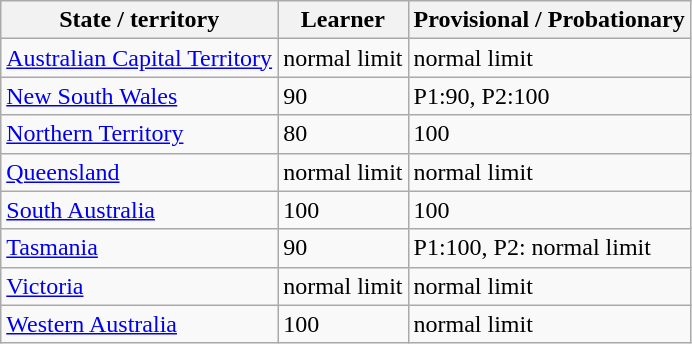<table class="wikitable sortable">
<tr>
<th>State / territory</th>
<th>Learner</th>
<th>Provisional / Probationary</th>
</tr>
<tr>
<td><a href='#'>Australian Capital Territory</a></td>
<td>normal limit</td>
<td>normal limit</td>
</tr>
<tr>
<td><a href='#'>New South Wales</a></td>
<td>90</td>
<td>P1:90, P2:100</td>
</tr>
<tr>
<td><a href='#'>Northern Territory</a></td>
<td>80</td>
<td>100</td>
</tr>
<tr>
<td><a href='#'>Queensland</a></td>
<td>normal limit</td>
<td>normal limit</td>
</tr>
<tr>
<td><a href='#'>South Australia</a></td>
<td>100</td>
<td>100</td>
</tr>
<tr>
<td><a href='#'>Tasmania</a></td>
<td>90</td>
<td>P1:100, P2: normal limit</td>
</tr>
<tr>
<td><a href='#'>Victoria</a></td>
<td>normal limit</td>
<td>normal limit</td>
</tr>
<tr>
<td><a href='#'>Western Australia</a></td>
<td>100</td>
<td>normal limit</td>
</tr>
</table>
